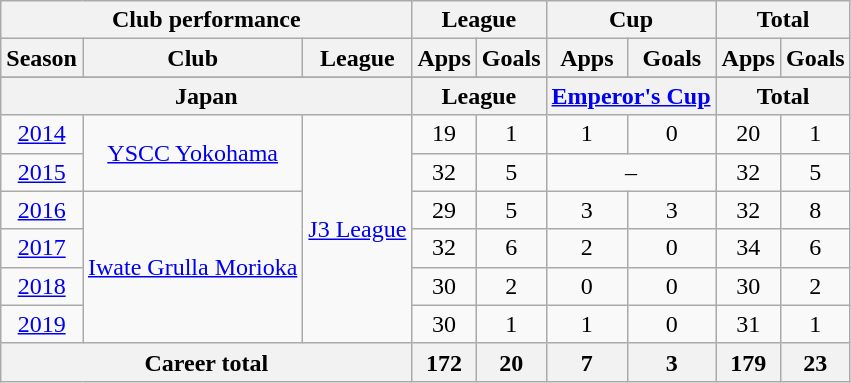<table class="wikitable" style="text-align:center">
<tr>
<th colspan=3>Club performance</th>
<th colspan=2>League</th>
<th colspan=2>Cup</th>
<th colspan=2>Total</th>
</tr>
<tr>
<th>Season</th>
<th>Club</th>
<th>League</th>
<th>Apps</th>
<th>Goals</th>
<th>Apps</th>
<th>Goals</th>
<th>Apps</th>
<th>Goals</th>
</tr>
<tr>
</tr>
<tr>
<th colspan=3>Japan</th>
<th colspan=2>League</th>
<th colspan=2><a href='#'>Emperor's Cup</a></th>
<th colspan=2>Total</th>
</tr>
<tr>
<td><a href='#'>2014</a></td>
<td rowspan="2"><a href='#'>YSCC Yokohama</a></td>
<td rowspan="6"><a href='#'>J3 League</a></td>
<td>19</td>
<td>1</td>
<td>1</td>
<td>0</td>
<td>20</td>
<td>1</td>
</tr>
<tr>
<td><a href='#'>2015</a></td>
<td>32</td>
<td>5</td>
<td colspan="2">–</td>
<td>32</td>
<td>5</td>
</tr>
<tr>
<td><a href='#'>2016</a></td>
<td rowspan="4"><a href='#'>Iwate Grulla Morioka</a></td>
<td>29</td>
<td>5</td>
<td>3</td>
<td>3</td>
<td>32</td>
<td>8</td>
</tr>
<tr>
<td><a href='#'>2017</a></td>
<td>32</td>
<td>6</td>
<td>2</td>
<td>0</td>
<td>34</td>
<td>6</td>
</tr>
<tr>
<td><a href='#'>2018</a></td>
<td>30</td>
<td>2</td>
<td>0</td>
<td>0</td>
<td>30</td>
<td>2</td>
</tr>
<tr>
<td><a href='#'>2019</a></td>
<td>30</td>
<td>1</td>
<td>1</td>
<td>0</td>
<td>31</td>
<td>1</td>
</tr>
<tr>
<th colspan=3>Career total</th>
<th>172</th>
<th>20</th>
<th>7</th>
<th>3</th>
<th>179</th>
<th>23</th>
</tr>
</table>
